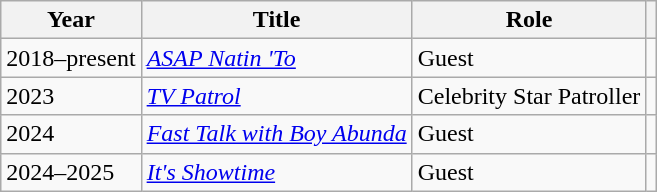<table class="wikitable sortable">
<tr>
<th>Year</th>
<th>Title</th>
<th>Role</th>
<th></th>
</tr>
<tr>
<td>2018–present</td>
<td><em><a href='#'>ASAP Natin 'To</a></em></td>
<td>Guest</td>
<td></td>
</tr>
<tr>
<td>2023</td>
<td><em><a href='#'>TV Patrol</a></em></td>
<td>Celebrity Star Patroller</td>
<td></td>
</tr>
<tr>
<td rowspan="1">2024</td>
<td><em><a href='#'>Fast Talk with Boy Abunda</a></em></td>
<td>Guest</td>
<td></td>
</tr>
<tr>
<td>2024–2025</td>
<td><em><a href='#'>It's Showtime</a></em></td>
<td>Guest</td>
<td></td>
</tr>
</table>
